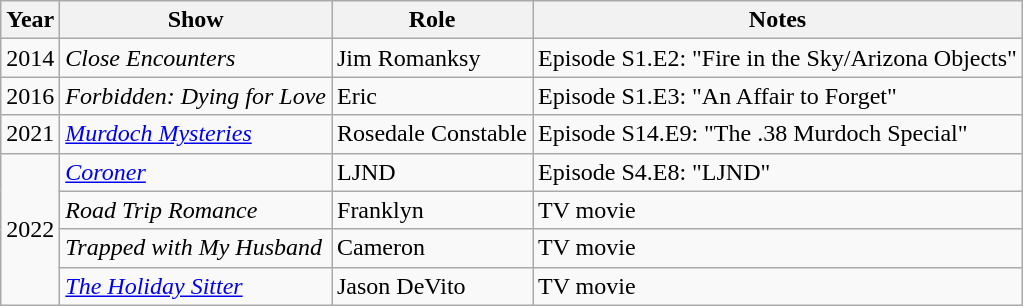<table class="wikitable sortable">
<tr>
<th>Year</th>
<th>Show</th>
<th>Role</th>
<th>Notes</th>
</tr>
<tr>
<td>2014</td>
<td><em>Close Encounters</em></td>
<td>Jim Romanksy</td>
<td>Episode S1.E2: "Fire in the Sky/Arizona Objects"</td>
</tr>
<tr>
<td>2016</td>
<td><em>Forbidden: Dying for Love</em></td>
<td>Eric</td>
<td>Episode S1.E3: "An Affair to Forget"</td>
</tr>
<tr>
<td>2021</td>
<td><em><a href='#'>Murdoch Mysteries</a></em></td>
<td>Rosedale Constable</td>
<td>Episode S14.E9: "The .38 Murdoch Special"</td>
</tr>
<tr>
<td rowspan="4">2022</td>
<td><em><a href='#'>Coroner</a></em></td>
<td>LJND</td>
<td>Episode S4.E8: "LJND"</td>
</tr>
<tr>
<td><em>Road Trip Romance</em></td>
<td>Franklyn</td>
<td>TV movie</td>
</tr>
<tr>
<td><em>Trapped with My Husband</em></td>
<td>Cameron</td>
<td>TV movie</td>
</tr>
<tr>
<td><em><a href='#'>The Holiday Sitter</a></em></td>
<td>Jason DeVito</td>
<td>TV movie</td>
</tr>
</table>
